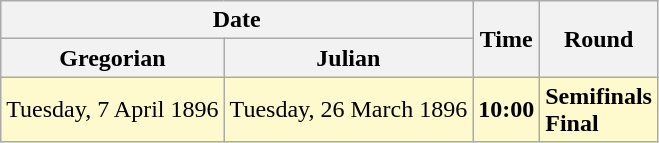<table class="wikitable">
<tr>
<th colspan=2>Date</th>
<th rowspan=2>Time</th>
<th rowspan=2>Round</th>
</tr>
<tr>
<th>Gregorian</th>
<th>Julian</th>
</tr>
<tr style=background:lemonchiffon>
<td>Tuesday, 7 April 1896</td>
<td>Tuesday, 26 March 1896</td>
<td><strong>10:00</strong></td>
<td><strong>Semifinals</strong><br><strong>Final</strong></td>
</tr>
</table>
